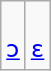<table class="wikitable" style="line-height: 1.2">
<tr align=center>
<td> <br><a href='#'>ɔ</a></td>
<td> <br><a href='#'>ɛ</a></td>
</tr>
</table>
